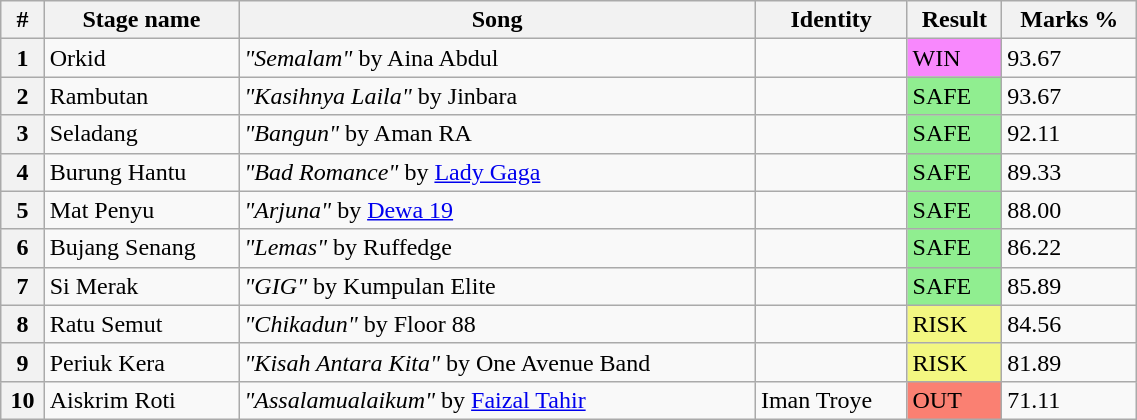<table class="wikitable plainrowheaders" style="width: 60%; style=text-align: center;">
<tr>
<th>#</th>
<th>Stage name</th>
<th>Song</th>
<th>Identity</th>
<th>Result</th>
<th>Marks %</th>
</tr>
<tr>
<th>1</th>
<td>Orkid</td>
<td><em>"Semalam"</em> by Aina Abdul</td>
<td></td>
<td bgcolor=#F888FD>WIN</td>
<td>93.67</td>
</tr>
<tr>
<th>2</th>
<td>Rambutan</td>
<td><em>"Kasihnya Laila"</em> by Jinbara</td>
<td></td>
<td bgcolor="lightgreen">SAFE</td>
<td>93.67</td>
</tr>
<tr>
<th>3</th>
<td>Seladang</td>
<td><em>"Bangun"</em> by Aman RA</td>
<td></td>
<td bgcolor="lightgreen">SAFE</td>
<td>92.11</td>
</tr>
<tr>
<th>4</th>
<td>Burung Hantu</td>
<td><em>"Bad Romance"</em> by <a href='#'>Lady Gaga</a></td>
<td></td>
<td bgcolor="lightgreen">SAFE</td>
<td>89.33</td>
</tr>
<tr>
<th>5</th>
<td>Mat Penyu</td>
<td><em>"Arjuna"</em> by <a href='#'>Dewa 19</a></td>
<td></td>
<td bgcolor="lightgreen">SAFE</td>
<td>88.00</td>
</tr>
<tr>
<th>6</th>
<td>Bujang Senang</td>
<td><em>"Lemas"</em> by Ruffedge</td>
<td></td>
<td bgcolor="lightgreen">SAFE</td>
<td>86.22</td>
</tr>
<tr>
<th>7</th>
<td>Si Merak</td>
<td><em>"GIG"</em> by Kumpulan Elite</td>
<td></td>
<td bgcolor="lightgreen">SAFE</td>
<td>85.89</td>
</tr>
<tr>
<th>8</th>
<td>Ratu Semut</td>
<td><em>"Chikadun"</em> by Floor 88</td>
<td></td>
<td bgcolor=#F3F781>RISK</td>
<td>84.56</td>
</tr>
<tr>
<th>9</th>
<td>Periuk Kera</td>
<td><em>"Kisah Antara Kita"</em> by One Avenue Band</td>
<td></td>
<td bgcolor=#F3F781>RISK</td>
<td>81.89</td>
</tr>
<tr>
<th>10</th>
<td>Aiskrim Roti</td>
<td><em>"Assalamualaikum"</em> by <a href='#'>Faizal Tahir</a></td>
<td>Iman Troye</td>
<td bgcolor=salmon>OUT</td>
<td>71.11</td>
</tr>
</table>
